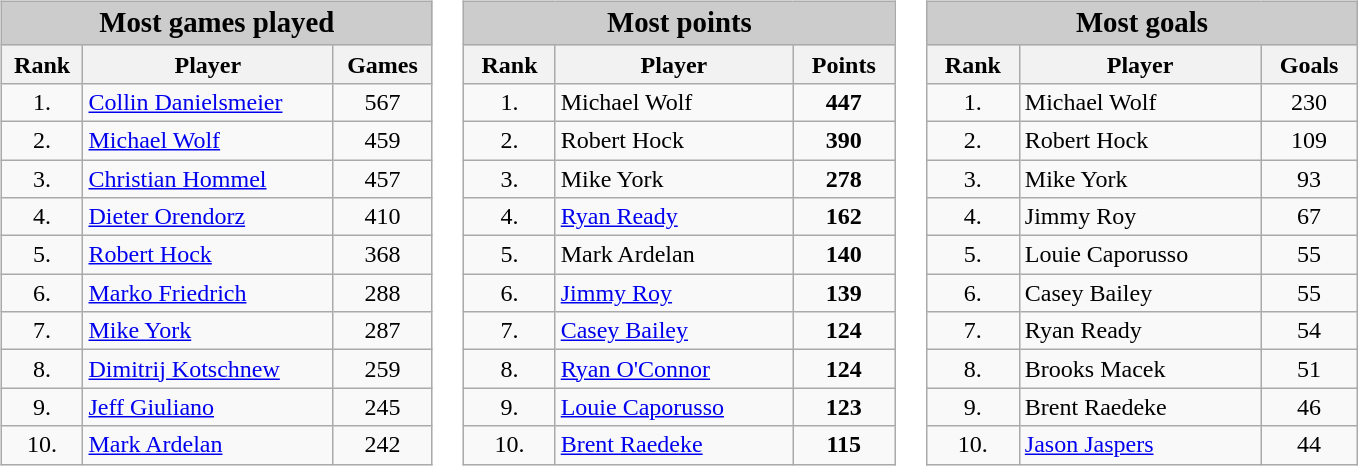<table>
<tr>
<td valign="top"><br><table class="wikitable" style="border: gray solid 1px; border-collapse: collapse;">
<tr align="center" style="background:#ccc;">
<td colspan="3" width="280"><big><strong>Most games played</strong></big></td>
</tr>
<tr align="center" style="background:#E8E8E8;">
<th>Rank</th>
<th>Player</th>
<th>Games</th>
</tr>
<tr align="center">
<td>1.</td>
<td align="left"><a href='#'>Collin Danielsmeier</a></td>
<td>567</td>
</tr>
<tr align="center">
<td>2.</td>
<td align="left"><a href='#'>Michael Wolf</a></td>
<td>459</td>
</tr>
<tr align="center">
<td>3.</td>
<td align="left"><a href='#'>Christian Hommel</a></td>
<td>457</td>
</tr>
<tr align="center">
<td>4.</td>
<td align="left"><a href='#'>Dieter Orendorz</a></td>
<td>410</td>
</tr>
<tr align="center">
<td>5.</td>
<td align="left"><a href='#'>Robert Hock</a></td>
<td>368</td>
</tr>
<tr align="center">
<td>6.</td>
<td align="left"><a href='#'>Marko Friedrich</a></td>
<td>288</td>
</tr>
<tr align="center">
<td>7.</td>
<td align="left"><a href='#'>Mike York</a></td>
<td>287</td>
</tr>
<tr align="center">
<td>8.</td>
<td align="left"><a href='#'>Dimitrij Kotschnew</a></td>
<td>259</td>
</tr>
<tr align="center">
<td>9.</td>
<td align="left"><a href='#'>Jeff Giuliano</a></td>
<td>245</td>
</tr>
<tr align="center">
<td>10.</td>
<td align="left"><a href='#'>Mark Ardelan</a></td>
<td>242</td>
</tr>
</table>
</td>
<td valign="top"><br><table class="wikitable" style="border: gray solid 1px; border-collapse: collapse;">
<tr align="center" style="background:#ccc;">
<td colspan="3" width="280"><big><strong>Most points</strong></big></td>
</tr>
<tr align="center" style="background:#E8E8E8;">
<th>Rank</th>
<th>Player</th>
<th>Points</th>
</tr>
<tr align="center">
<td>1.</td>
<td align="left">Michael Wolf</td>
<td><strong>447</strong></td>
</tr>
<tr align="center">
<td>2.</td>
<td align="left">Robert Hock</td>
<td><strong>390</strong></td>
</tr>
<tr align="center">
<td>3.</td>
<td align="left">Mike York</td>
<td><strong>278</strong></td>
</tr>
<tr align="center">
<td>4.</td>
<td align="left"><a href='#'>Ryan Ready</a></td>
<td><strong>162</strong></td>
</tr>
<tr align="center">
<td>5.</td>
<td align="left">Mark Ardelan</td>
<td><strong>140</strong></td>
</tr>
<tr align="center">
<td>6.</td>
<td align="left"><a href='#'>Jimmy Roy</a></td>
<td><strong>139</strong></td>
</tr>
<tr align="center">
<td>7.</td>
<td align="left"><a href='#'>Casey Bailey</a></td>
<td><strong>124</strong></td>
</tr>
<tr align="center">
<td>8.</td>
<td align="left"><a href='#'>Ryan O'Connor</a></td>
<td><strong>124</strong></td>
</tr>
<tr align="center">
<td>9.</td>
<td align="left"><a href='#'>Louie Caporusso</a></td>
<td><strong>123</strong></td>
</tr>
<tr align="center">
<td>10.</td>
<td align="left"><a href='#'>Brent Raedeke</a></td>
<td><strong>115</strong></td>
</tr>
</table>
</td>
<td valign="top"><br><table class="wikitable" style="border: gray solid 1px; border-collapse: collapse;">
<tr align="center" style="background:#ccc;">
<td colspan="3" width="280"><big><strong>Most goals</strong></big></td>
</tr>
<tr align="center" style="background:#E8E8E8;">
<th>Rank</th>
<th>Player</th>
<th>Goals</th>
</tr>
<tr align="center">
<td>1.</td>
<td align="left">Michael Wolf</td>
<td>230</td>
</tr>
<tr align="center">
<td>2.</td>
<td align="left">Robert Hock</td>
<td>109</td>
</tr>
<tr align="center">
<td>3.</td>
<td align="left">Mike York</td>
<td>93</td>
</tr>
<tr align="center">
<td>4.</td>
<td align="left">Jimmy Roy</td>
<td>67</td>
</tr>
<tr align="center">
<td>5.</td>
<td align="left">Louie Caporusso</td>
<td>55</td>
</tr>
<tr align="center">
<td>6.</td>
<td align="left">Casey Bailey</td>
<td>55</td>
</tr>
<tr align="center">
<td>7.</td>
<td align="left">Ryan Ready</td>
<td>54</td>
</tr>
<tr align="center">
<td>8.</td>
<td align="left">Brooks Macek</td>
<td>51</td>
</tr>
<tr align="center">
<td>9.</td>
<td align="left">Brent Raedeke</td>
<td>46</td>
</tr>
<tr align="center">
<td>10.</td>
<td align="left"><a href='#'>Jason Jaspers</a></td>
<td>44</td>
</tr>
</table>
</td>
</tr>
</table>
